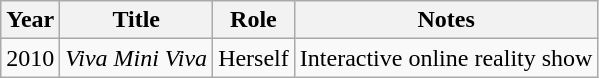<table class="wikitable plainrowheaders">
<tr>
<th scope="col">Year</th>
<th scope="col">Title</th>
<th scope="col">Role</th>
<th scope="col">Notes</th>
</tr>
<tr>
<td>2010</td>
<td><em>Viva Mini Viva</em></td>
<td>Herself</td>
<td>Interactive online reality show</td>
</tr>
</table>
